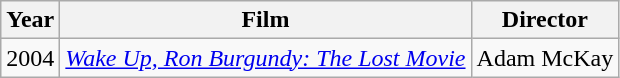<table class="wikitable">
<tr>
<th>Year</th>
<th>Film</th>
<th>Director</th>
</tr>
<tr>
<td>2004</td>
<td><em><a href='#'>Wake Up, Ron Burgundy: The Lost Movie</a></em></td>
<td>Adam McKay</td>
</tr>
</table>
